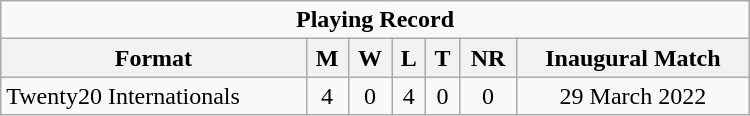<table class="wikitable" style="text-align: center; width: 500px;">
<tr>
<td colspan=7 align="center"><strong>Playing Record</strong></td>
</tr>
<tr>
<th>Format</th>
<th>M</th>
<th>W</th>
<th>L</th>
<th>T</th>
<th>NR</th>
<th>Inaugural Match</th>
</tr>
<tr>
<td align="left">Twenty20 Internationals</td>
<td>4</td>
<td>0</td>
<td>4</td>
<td>0</td>
<td>0</td>
<td>29 March 2022</td>
</tr>
</table>
